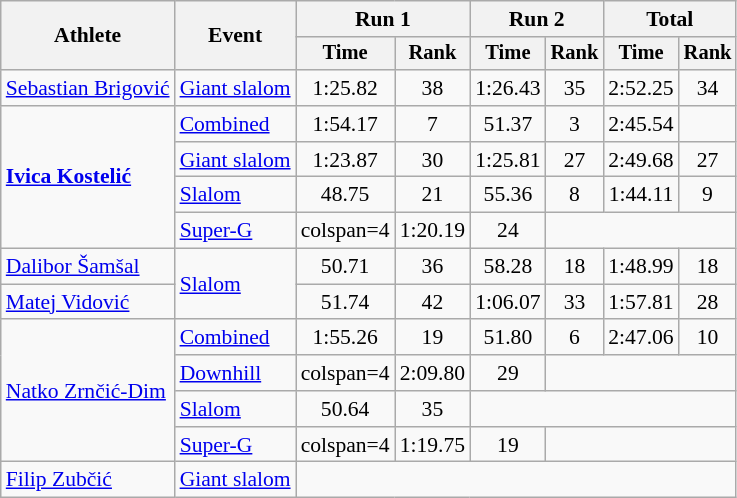<table class="wikitable" style="font-size:90%">
<tr>
<th rowspan=2>Athlete</th>
<th rowspan=2>Event</th>
<th colspan=2>Run 1</th>
<th colspan=2>Run 2</th>
<th colspan=2>Total</th>
</tr>
<tr style="font-size:95%">
<th>Time</th>
<th>Rank</th>
<th>Time</th>
<th>Rank</th>
<th>Time</th>
<th>Rank</th>
</tr>
<tr align=center>
<td align=left><a href='#'>Sebastian Brigović</a></td>
<td align=left><a href='#'>Giant slalom</a></td>
<td>1:25.82</td>
<td>38</td>
<td>1:26.43</td>
<td>35</td>
<td>2:52.25</td>
<td>34</td>
</tr>
<tr align=center>
<td align=left rowspan=4><strong><a href='#'>Ivica Kostelić</a></strong></td>
<td align=left><a href='#'>Combined</a></td>
<td>1:54.17</td>
<td>7</td>
<td>51.37</td>
<td>3</td>
<td>2:45.54</td>
<td></td>
</tr>
<tr align=center>
<td align=left><a href='#'>Giant slalom</a></td>
<td>1:23.87</td>
<td>30</td>
<td>1:25.81</td>
<td>27</td>
<td>2:49.68</td>
<td>27</td>
</tr>
<tr align=center>
<td align=left><a href='#'>Slalom</a></td>
<td>48.75</td>
<td>21</td>
<td>55.36</td>
<td>8</td>
<td>1:44.11</td>
<td>9</td>
</tr>
<tr align=center>
<td align=left><a href='#'>Super-G</a></td>
<td>colspan=4 </td>
<td>1:20.19</td>
<td>24</td>
</tr>
<tr align=center>
<td align=left><a href='#'>Dalibor Šamšal</a></td>
<td align=left rowspan=2><a href='#'>Slalom</a></td>
<td>50.71</td>
<td>36</td>
<td>58.28</td>
<td>18</td>
<td>1:48.99</td>
<td>18</td>
</tr>
<tr align=center>
<td align=left><a href='#'>Matej Vidović</a></td>
<td>51.74</td>
<td>42</td>
<td>1:06.07</td>
<td>33</td>
<td>1:57.81</td>
<td>28</td>
</tr>
<tr align=center>
<td align=left rowspan=4><a href='#'>Natko Zrnčić-Dim</a></td>
<td align=left><a href='#'>Combined</a></td>
<td>1:55.26</td>
<td>19</td>
<td>51.80</td>
<td>6</td>
<td>2:47.06</td>
<td>10</td>
</tr>
<tr align=center>
<td align=left><a href='#'>Downhill</a></td>
<td>colspan=4 </td>
<td>2:09.80</td>
<td>29</td>
</tr>
<tr align=center>
<td align=left><a href='#'>Slalom</a></td>
<td>50.64</td>
<td>35</td>
<td colspan=4></td>
</tr>
<tr align=center>
<td align=left><a href='#'>Super-G</a></td>
<td>colspan=4 </td>
<td>1:19.75</td>
<td>19</td>
</tr>
<tr align=center>
<td align=left><a href='#'>Filip Zubčić</a></td>
<td align=left><a href='#'>Giant slalom</a></td>
<td colspan=6></td>
</tr>
</table>
